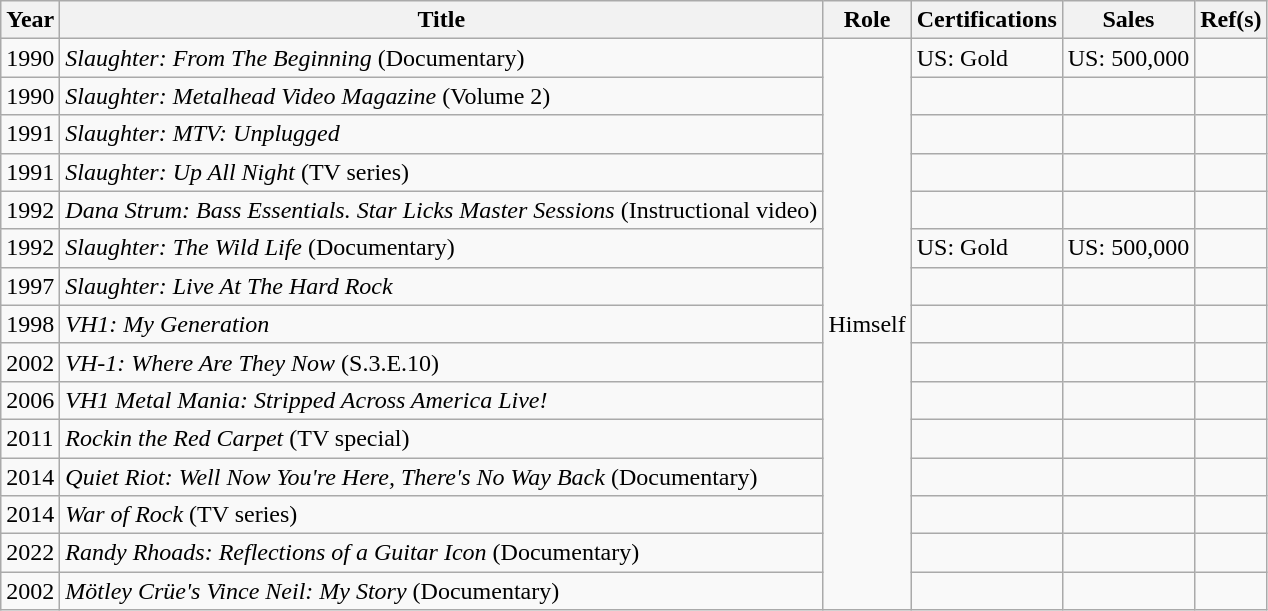<table class="wikitable sortable">
<tr>
<th>Year</th>
<th>Title</th>
<th>Role</th>
<th>Certifications</th>
<th>Sales</th>
<th>Ref(s)</th>
</tr>
<tr>
<td>1990</td>
<td><em>Slaughter: From The Beginning</em> (Documentary)</td>
<td rowspan="15">Himself</td>
<td>US: Gold</td>
<td>US: 500,000</td>
<td></td>
</tr>
<tr>
<td>1990</td>
<td><em>Slaughter: Metalhead Video Magazine</em> (Volume 2)</td>
<td></td>
<td></td>
<td></td>
</tr>
<tr>
<td>1991</td>
<td><em>Slaughter: MTV: Unplugged</em></td>
<td></td>
<td></td>
<td></td>
</tr>
<tr>
<td>1991</td>
<td><em>Slaughter: Up All Night</em> (TV series)</td>
<td></td>
<td></td>
<td></td>
</tr>
<tr>
<td>1992</td>
<td><em>Dana Strum: Bass Essentials. Star Licks Master Sessions</em> (Instructional video)</td>
<td></td>
<td></td>
<td></td>
</tr>
<tr>
<td>1992</td>
<td><em>Slaughter: The Wild Life</em> (Documentary)</td>
<td>US: Gold</td>
<td>US: 500,000</td>
<td></td>
</tr>
<tr>
<td>1997</td>
<td><em>Slaughter: Live At The Hard Rock</em></td>
<td></td>
<td></td>
<td></td>
</tr>
<tr>
<td>1998</td>
<td><em>VH1: My Generation</em></td>
<td></td>
<td></td>
<td></td>
</tr>
<tr>
<td>2002</td>
<td><em>VH-1: Where Are They Now</em> (S.3.E.10)</td>
<td></td>
<td></td>
<td></td>
</tr>
<tr>
<td>2006</td>
<td><em>VH1 Metal Mania: Stripped Across America Live!</em></td>
<td></td>
<td></td>
<td></td>
</tr>
<tr>
<td>2011</td>
<td><em>Rockin the Red Carpet</em> (TV special)</td>
<td></td>
<td></td>
<td></td>
</tr>
<tr>
<td>2014</td>
<td><em>Quiet Riot: Well Now You're Here, There's No Way Back</em> (Documentary)</td>
<td></td>
<td></td>
<td></td>
</tr>
<tr>
<td>2014</td>
<td><em>War of Rock</em> (TV series)</td>
<td></td>
<td></td>
<td></td>
</tr>
<tr>
<td>2022</td>
<td><em>Randy Rhoads: Reflections of a Guitar Icon</em> (Documentary)</td>
<td></td>
<td></td>
<td></td>
</tr>
<tr>
<td>2002</td>
<td><em>Mötley Crüe's Vince Neil: My Story</em> (Documentary)</td>
<td></td>
<td></td>
<td></td>
</tr>
</table>
